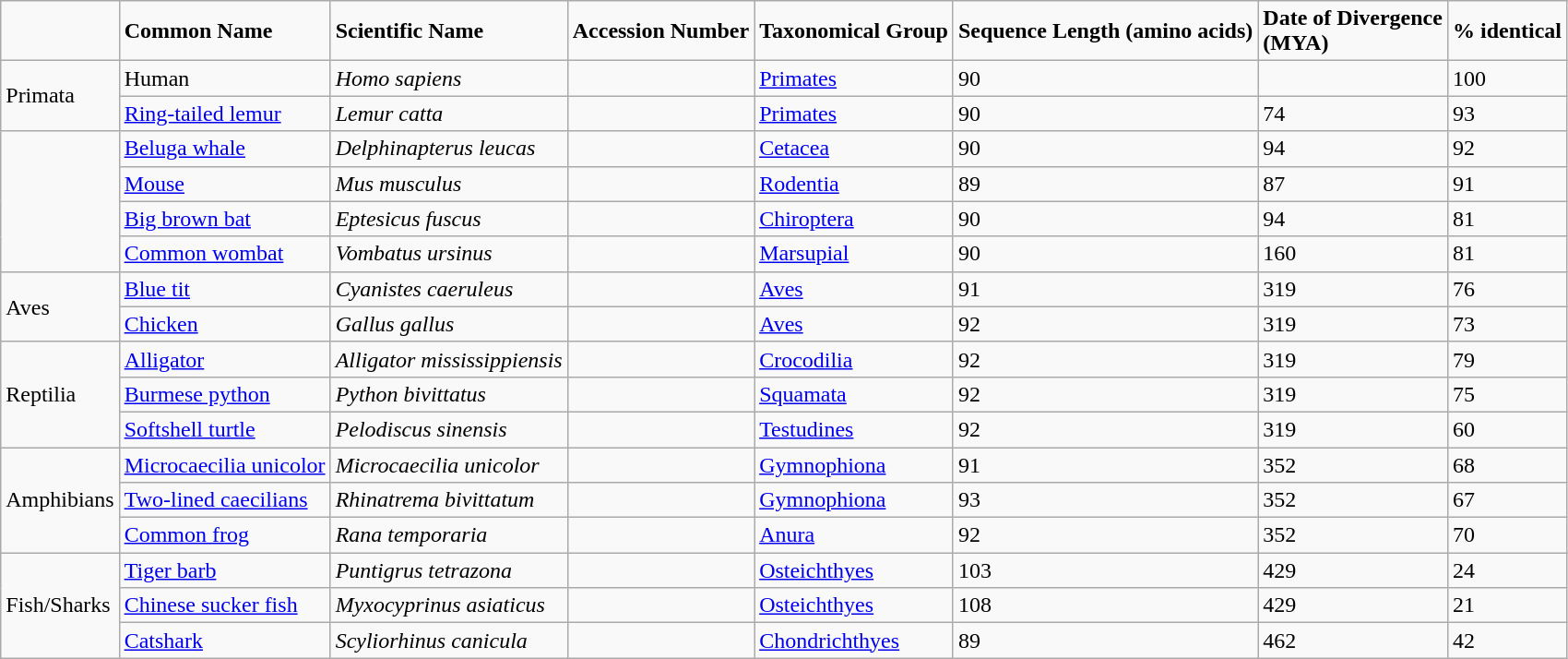<table class="wikitable">
<tr>
<td></td>
<td><strong>Common Name</strong></td>
<td><strong>Scientific Name</strong></td>
<td><strong>Accession Number</strong></td>
<td><strong>Taxonomical Group</strong></td>
<td><strong>Sequence Length (amino acids)</strong></td>
<td><strong>Date of Divergence</strong><br><strong>(MYA)</strong></td>
<td><strong>% identical</strong></td>
</tr>
<tr>
<td rowspan="2">Primata</td>
<td>Human</td>
<td><em>Homo sapiens</em></td>
<td></td>
<td><a href='#'>Primates</a></td>
<td>90</td>
<td></td>
<td>100</td>
</tr>
<tr>
<td><a href='#'>Ring-tailed lemur</a></td>
<td><em>Lemur catta</em></td>
<td></td>
<td><a href='#'>Primates</a></td>
<td>90</td>
<td>74</td>
<td>93</td>
</tr>
<tr>
<td rowspan="4"></td>
<td><a href='#'>Beluga whale</a></td>
<td><em>Delphinapterus leucas</em></td>
<td></td>
<td><a href='#'>Cetacea</a></td>
<td>90</td>
<td>94</td>
<td>92</td>
</tr>
<tr>
<td><a href='#'>Mouse</a></td>
<td><em>Mus musculus</em></td>
<td></td>
<td><a href='#'>Rodentia</a></td>
<td>89</td>
<td>87</td>
<td>91</td>
</tr>
<tr>
<td><a href='#'>Big brown bat</a></td>
<td><em>Eptesicus fuscus</em></td>
<td></td>
<td><a href='#'>Chiroptera</a></td>
<td>90</td>
<td>94</td>
<td>81</td>
</tr>
<tr>
<td><a href='#'>Common wombat</a></td>
<td><em>Vombatus ursinus</em></td>
<td></td>
<td><a href='#'>Marsupial</a></td>
<td>90</td>
<td>160</td>
<td>81</td>
</tr>
<tr>
<td rowspan="2">Aves</td>
<td><a href='#'>Blue tit</a></td>
<td><em>Cyanistes caeruleus</em></td>
<td></td>
<td><a href='#'>Aves</a></td>
<td>91</td>
<td>319</td>
<td>76</td>
</tr>
<tr>
<td><a href='#'>Chicken</a></td>
<td><em>Gallus gallus</em></td>
<td></td>
<td><a href='#'>Aves</a></td>
<td>92</td>
<td>319</td>
<td>73</td>
</tr>
<tr>
<td rowspan="3">Reptilia</td>
<td><a href='#'>Alligator</a></td>
<td><em>Alligator mississippiensis</em></td>
<td></td>
<td><a href='#'>Crocodilia</a></td>
<td>92</td>
<td>319</td>
<td>79</td>
</tr>
<tr>
<td><a href='#'>Burmese python</a></td>
<td><em>Python bivittatus</em></td>
<td></td>
<td><a href='#'>Squamata</a></td>
<td>92</td>
<td>319</td>
<td>75</td>
</tr>
<tr>
<td><a href='#'>Softshell turtle</a></td>
<td><em>Pelodiscus sinensis</em></td>
<td></td>
<td><a href='#'>Testudines</a></td>
<td>92</td>
<td>319</td>
<td>60</td>
</tr>
<tr>
<td rowspan="3">Amphibians</td>
<td><a href='#'>Microcaecilia unicolor</a></td>
<td><em>Microcaecilia unicolor</em></td>
<td></td>
<td><a href='#'>Gymnophiona</a></td>
<td>91</td>
<td>352</td>
<td>68</td>
</tr>
<tr>
<td><a href='#'>Two-lined caecilians</a></td>
<td><em>Rhinatrema bivittatum</em></td>
<td></td>
<td><a href='#'>Gymnophiona</a></td>
<td>93</td>
<td>352</td>
<td>67</td>
</tr>
<tr>
<td><a href='#'>Common frog</a></td>
<td><em>Rana temporaria</em></td>
<td></td>
<td><a href='#'>Anura</a></td>
<td>92</td>
<td>352</td>
<td>70</td>
</tr>
<tr>
<td rowspan="3">Fish/Sharks</td>
<td><a href='#'>Tiger barb</a></td>
<td><em>Puntigrus tetrazona</em></td>
<td></td>
<td><a href='#'>Osteichthyes</a></td>
<td>103</td>
<td>429</td>
<td>24</td>
</tr>
<tr>
<td><a href='#'>Chinese sucker fish</a></td>
<td><em>Myxocyprinus asiaticus</em></td>
<td></td>
<td><a href='#'>Osteichthyes</a></td>
<td>108</td>
<td>429</td>
<td>21</td>
</tr>
<tr>
<td><a href='#'>Catshark</a></td>
<td><em>Scyliorhinus canicula</em></td>
<td></td>
<td><a href='#'>Chondrichthyes</a></td>
<td>89</td>
<td>462</td>
<td>42</td>
</tr>
</table>
